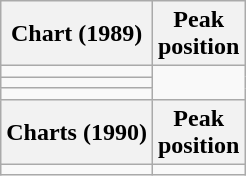<table class="wikitable sortable">
<tr>
<th>Chart (1989)</th>
<th>Peak<br>position</th>
</tr>
<tr>
<td></td>
</tr>
<tr>
<td></td>
</tr>
<tr>
<td></td>
</tr>
<tr>
<th>Charts (1990)</th>
<th>Peak<br>position</th>
</tr>
<tr>
<td></td>
</tr>
</table>
